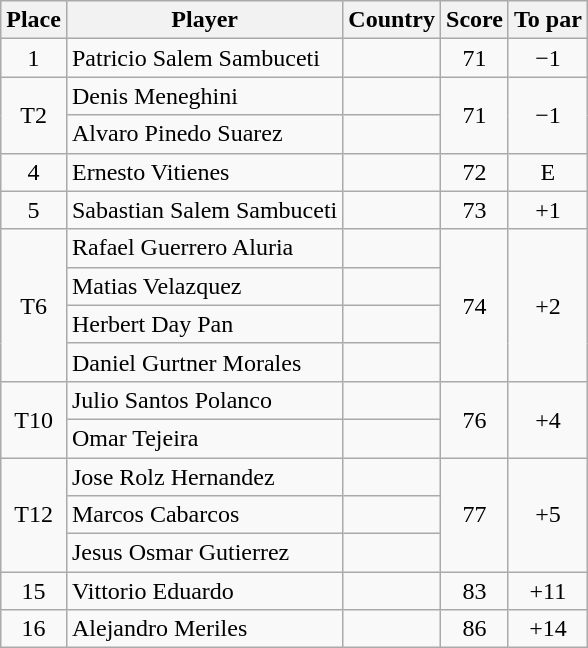<table class="wikitable">
<tr>
<th>Place</th>
<th>Player</th>
<th>Country</th>
<th>Score</th>
<th>To par</th>
</tr>
<tr>
<td style="text-align:center;">1</td>
<td>Patricio Salem Sambuceti</td>
<td></td>
<td style="text-align:center;">71</td>
<td style="text-align:center;">−1</td>
</tr>
<tr>
<td rowspan="2" style="text-align:center;">T2</td>
<td>Denis Meneghini</td>
<td></td>
<td rowspan="2" style="text-align:center;">71</td>
<td rowspan="2" style="text-align:center;">−1</td>
</tr>
<tr>
<td>Alvaro Pinedo Suarez</td>
<td></td>
</tr>
<tr>
<td style="text-align:center;">4</td>
<td>Ernesto Vitienes</td>
<td></td>
<td style="text-align:center;">72</td>
<td style="text-align:center;">E</td>
</tr>
<tr>
<td style="text-align:center;">5</td>
<td>Sabastian Salem Sambuceti</td>
<td></td>
<td style="text-align:center;">73</td>
<td style="text-align:center;">+1</td>
</tr>
<tr>
<td rowspan="4" style="text-align:center;">T6</td>
<td>Rafael Guerrero Aluria</td>
<td></td>
<td rowspan="4" style="text-align:center;">74</td>
<td rowspan="4" style="text-align:center;">+2</td>
</tr>
<tr>
<td>Matias Velazquez</td>
<td></td>
</tr>
<tr>
<td>Herbert Day Pan</td>
<td></td>
</tr>
<tr>
<td>Daniel Gurtner Morales</td>
<td></td>
</tr>
<tr>
<td rowspan="2" style="text-align:center;">T10</td>
<td>Julio Santos Polanco</td>
<td></td>
<td rowspan="2" style="text-align:center;">76</td>
<td rowspan="2" style="text-align:center;">+4</td>
</tr>
<tr>
<td>Omar Tejeira</td>
<td></td>
</tr>
<tr>
<td rowspan="3" style="text-align:center;">T12</td>
<td>Jose Rolz Hernandez</td>
<td></td>
<td rowspan="3" style="text-align:center;">77</td>
<td rowspan="3" style="text-align:center;">+5</td>
</tr>
<tr>
<td>Marcos Cabarcos</td>
<td></td>
</tr>
<tr>
<td>Jesus Osmar Gutierrez</td>
<td></td>
</tr>
<tr>
<td style="text-align:center;">15</td>
<td>Vittorio Eduardo</td>
<td></td>
<td style="text-align:center;">83</td>
<td style="text-align:center;">+11</td>
</tr>
<tr>
<td style="text-align:center;">16</td>
<td>Alejandro Meriles</td>
<td></td>
<td style="text-align:center;">86</td>
<td style="text-align:center;">+14</td>
</tr>
</table>
